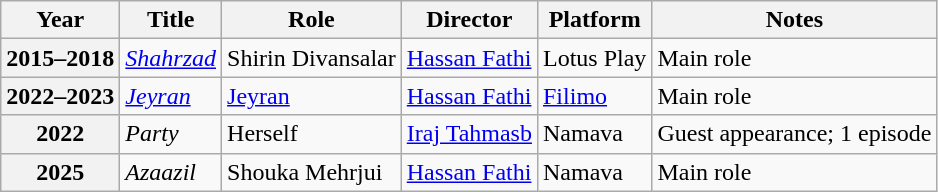<table class="wikitable plainrowheaders sortable"  style=font-size:100%>
<tr>
<th scope="col">Year</th>
<th scope="col">Title</th>
<th scope="col">Role</th>
<th scope="col">Director</th>
<th scope="col" class="unsortable">Platform</th>
<th>Notes</th>
</tr>
<tr>
<th scope=row>2015–2018</th>
<td><a href='#'><em>Shahrzad</em></a></td>
<td>Shirin Divansalar</td>
<td><a href='#'>Hassan Fathi</a></td>
<td>Lotus Play</td>
<td>Main role</td>
</tr>
<tr>
<th scope="row">2022–2023</th>
<td><a href='#'><em>Jeyran</em></a></td>
<td><a href='#'>Jeyran</a></td>
<td><a href='#'>Hassan Fathi</a></td>
<td><a href='#'>Filimo</a></td>
<td>Main role</td>
</tr>
<tr>
<th scope="row">2022</th>
<td><em>Party</em></td>
<td>Herself</td>
<td><a href='#'>Iraj Tahmasb</a></td>
<td>Namava</td>
<td>Guest appearance; 1 episode</td>
</tr>
<tr>
<th scope="row">2025</th>
<td><em>Azaazil</em></td>
<td>Shouka Mehrjui</td>
<td><a href='#'>Hassan Fathi</a></td>
<td>Namava</td>
<td>Main role</td>
</tr>
</table>
